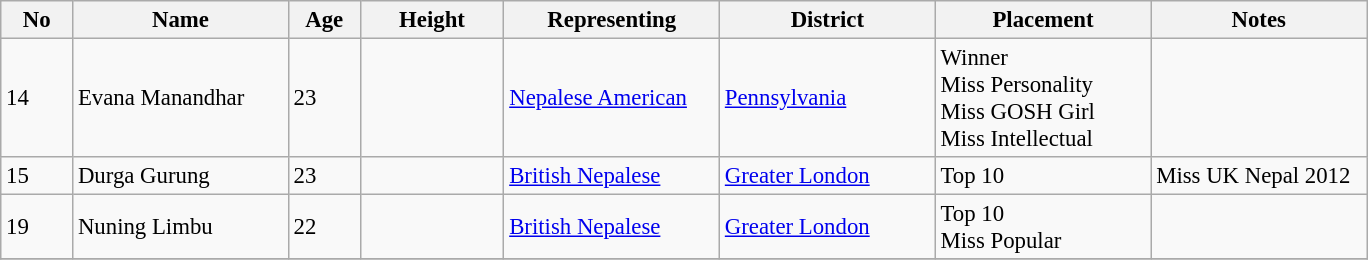<table class="wikitable sortable" style="font-size:95%">
<tr>
<th width="05%">No</th>
<th width="15%">Name</th>
<th width="05%">Age</th>
<th width="10%">Height</th>
<th width="15%">Representing</th>
<th width="15%">District</th>
<th width="15%">Placement</th>
<th width="15%">Notes</th>
</tr>
<tr>
<td>14</td>
<td>Evana Manandhar</td>
<td>23</td>
<td></td>
<td><a href='#'>Nepalese American</a></td>
<td><a href='#'>Pennsylvania</a></td>
<td>Winner<br> Miss Personality <br> Miss GOSH Girl <br> Miss Intellectual</td>
<td></td>
</tr>
<tr>
<td>15</td>
<td>Durga Gurung</td>
<td>23</td>
<td></td>
<td><a href='#'>British Nepalese</a></td>
<td><a href='#'>Greater London</a></td>
<td>Top 10</td>
<td>Miss UK Nepal 2012</td>
</tr>
<tr>
<td>19</td>
<td>Nuning Limbu</td>
<td>22</td>
<td></td>
<td><a href='#'>British Nepalese</a></td>
<td><a href='#'>Greater London</a></td>
<td>Top 10 <br> Miss Popular</td>
<td></td>
</tr>
<tr>
</tr>
</table>
